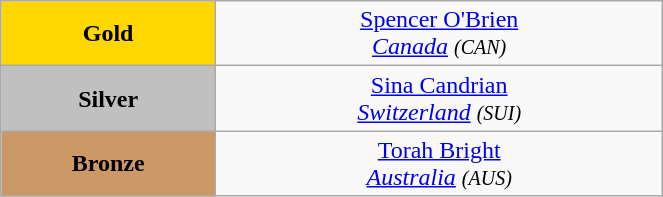<table class="wikitable" style=" text-align:center; " width="35%">
<tr>
<td bgcolor="gold"><strong>Gold</strong></td>
<td> <a href='#'>Spencer O'Brien</a><br><em><a href='#'>Canada</a> <small>(CAN)</small></em></td>
</tr>
<tr>
<td bgcolor="silver"><strong>Silver</strong></td>
<td> <a href='#'>Sina Candrian</a><br><em><a href='#'>Switzerland</a> <small>(SUI)</small></em></td>
</tr>
<tr>
<td bgcolor="CC9966"><strong>Bronze</strong></td>
<td> <a href='#'>Torah Bright</a><br><em><a href='#'>Australia</a> <small>(AUS)</small></em></td>
</tr>
</table>
